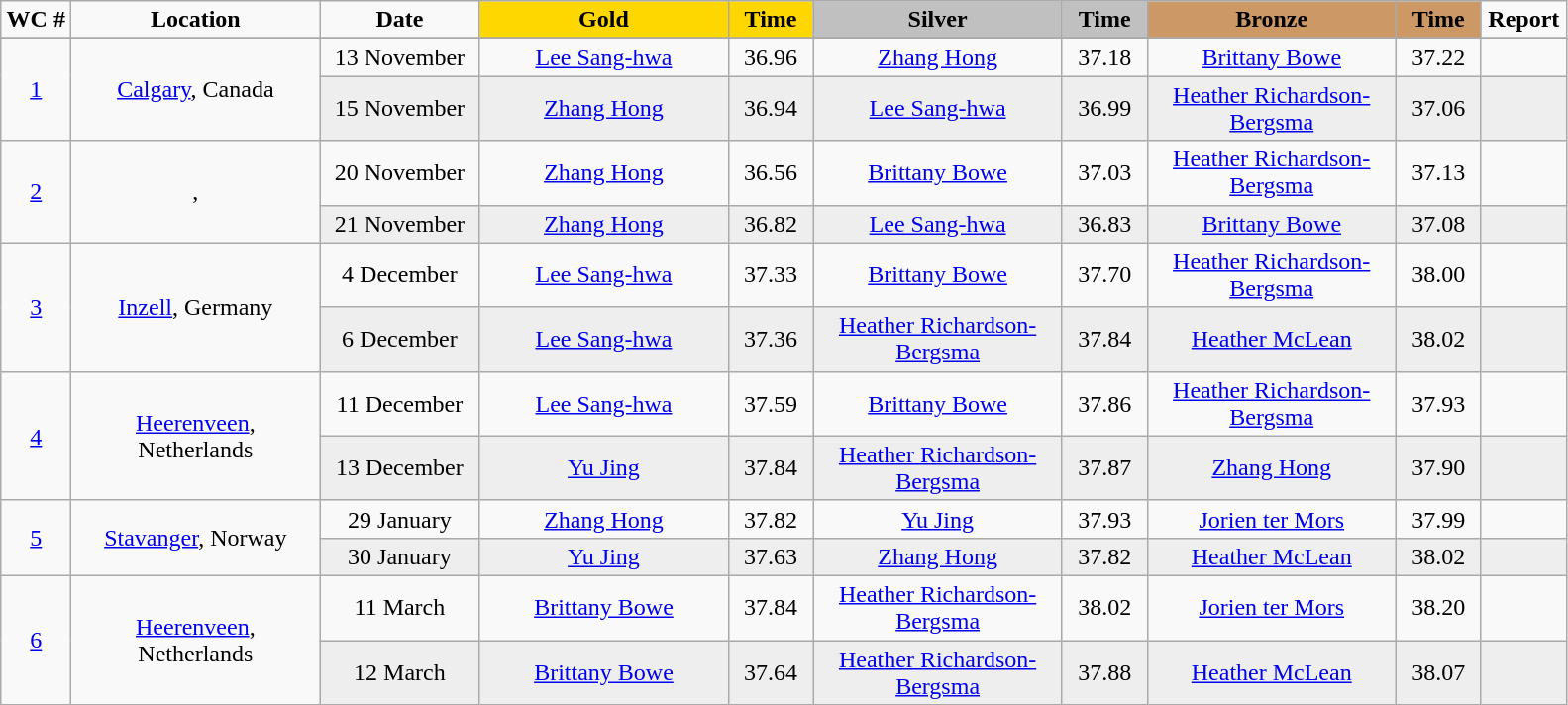<table class="wikitable">
<tr>
<td width="40" align="center"><strong>WC #</strong></td>
<td width="160" align="center"><strong>Location</strong></td>
<td width="100" align="center"><strong>Date</strong></td>
<td width="160" bgcolor="gold" align="center"><strong>Gold</strong></td>
<td width="50" bgcolor="gold" align="center"><strong>Time</strong></td>
<td width="160" bgcolor="silver" align="center"><strong>Silver</strong></td>
<td width="50" bgcolor="silver" align="center"><strong>Time</strong></td>
<td width="160" bgcolor="#CC9966" align="center"><strong>Bronze</strong></td>
<td width="50" bgcolor="#CC9966" align="center"><strong>Time</strong></td>
<td width="50" align="center"><strong>Report</strong></td>
</tr>
<tr bgcolor="#cccccc">
</tr>
<tr>
<td rowspan=2 align="center"><a href='#'>1</a></td>
<td rowspan=2 align="center"><a href='#'>Calgary</a>, Canada</td>
<td align="center">13 November</td>
<td align="center"><a href='#'>Lee Sang-hwa</a><br><small></small></td>
<td align="center">36.96</td>
<td align="center"><a href='#'>Zhang Hong</a><br><small></small></td>
<td align="center">37.18</td>
<td align="center"><a href='#'>Brittany Bowe</a><br><small></small></td>
<td align="center">37.22</td>
<td align="center"></td>
</tr>
<tr bgcolor="#eeeeee">
<td align="center">15 November</td>
<td align="center"><a href='#'>Zhang Hong</a><br><small></small></td>
<td align="center">36.94</td>
<td align="center"><a href='#'>Lee Sang-hwa</a><br><small></small></td>
<td align="center">36.99</td>
<td align="center"><a href='#'>Heather Richardson-Bergsma</a><br><small></small></td>
<td align="center">37.06</td>
<td align="center"></td>
</tr>
<tr>
<td rowspan=2 align="center"><a href='#'>2</a></td>
<td rowspan=2 align="center">, </td>
<td align="center">20 November</td>
<td align="center"><a href='#'>Zhang Hong</a><br><small></small></td>
<td align="center">36.56</td>
<td align="center"><a href='#'>Brittany Bowe</a><br><small></small></td>
<td align="center">37.03</td>
<td align="center"><a href='#'>Heather Richardson-Bergsma</a><br><small></small></td>
<td align="center">37.13</td>
<td align="center"></td>
</tr>
<tr bgcolor="#eeeeee">
<td align="center">21 November</td>
<td align="center"><a href='#'>Zhang Hong</a><br><small></small></td>
<td align="center">36.82</td>
<td align="center"><a href='#'>Lee Sang-hwa</a><br><small></small></td>
<td align="center">36.83</td>
<td align="center"><a href='#'>Brittany Bowe</a><br><small></small></td>
<td align="center">37.08</td>
<td align="center"></td>
</tr>
<tr>
<td rowspan=2 align="center"><a href='#'>3</a></td>
<td rowspan=2 align="center"><a href='#'>Inzell</a>, Germany</td>
<td align="center">4 December</td>
<td align="center"><a href='#'>Lee Sang-hwa</a><br><small></small></td>
<td align="center">37.33</td>
<td align="center"><a href='#'>Brittany Bowe</a><br><small></small></td>
<td align="center">37.70</td>
<td align="center"><a href='#'>Heather Richardson-Bergsma</a><br><small></small></td>
<td align="center">38.00</td>
<td align="center"></td>
</tr>
<tr bgcolor="#eeeeee">
<td align="center">6 December</td>
<td align="center"><a href='#'>Lee Sang-hwa</a><br><small></small></td>
<td align="center">37.36</td>
<td align="center"><a href='#'>Heather Richardson-Bergsma</a><br><small></small></td>
<td align="center">37.84</td>
<td align="center"><a href='#'>Heather McLean</a><br><small></small></td>
<td align="center">38.02</td>
<td align="center"></td>
</tr>
<tr>
<td rowspan=2 align="center"><a href='#'>4</a></td>
<td rowspan=2 align="center"><a href='#'>Heerenveen</a>, Netherlands</td>
<td align="center">11 December</td>
<td align="center"><a href='#'>Lee Sang-hwa</a><br><small></small></td>
<td align="center">37.59</td>
<td align="center"><a href='#'>Brittany Bowe</a><br><small></small></td>
<td align="center">37.86</td>
<td align="center"><a href='#'>Heather Richardson-Bergsma</a><br><small></small></td>
<td align="center">37.93</td>
<td align="center"></td>
</tr>
<tr bgcolor="#eeeeee">
<td align="center">13 December</td>
<td align="center"><a href='#'>Yu Jing</a><br><small></small></td>
<td align="center">37.84</td>
<td align="center"><a href='#'>Heather Richardson-Bergsma</a><br><small></small></td>
<td align="center">37.87</td>
<td align="center"><a href='#'>Zhang Hong</a><br><small></small></td>
<td align="center">37.90</td>
<td align="center"></td>
</tr>
<tr>
<td rowspan=2 align="center"><a href='#'>5</a></td>
<td rowspan=2 align="center"><a href='#'>Stavanger</a>, Norway</td>
<td align="center">29 January</td>
<td align="center"><a href='#'>Zhang Hong</a><br><small></small></td>
<td align="center">37.82</td>
<td align="center"><a href='#'>Yu Jing</a><br><small></small></td>
<td align="center">37.93</td>
<td align="center"><a href='#'>Jorien ter Mors</a><br><small></small></td>
<td align="center">37.99</td>
<td align="center"></td>
</tr>
<tr bgcolor="#eeeeee">
<td align="center">30 January</td>
<td align="center"><a href='#'>Yu Jing</a><br><small></small></td>
<td align="center">37.63</td>
<td align="center"><a href='#'>Zhang Hong</a><br><small></small></td>
<td align="center">37.82</td>
<td align="center"><a href='#'>Heather McLean</a><br><small></small></td>
<td align="center">38.02</td>
<td align="center"></td>
</tr>
<tr>
<td rowspan=2 align="center"><a href='#'>6</a></td>
<td rowspan=2 align="center"><a href='#'>Heerenveen</a>, Netherlands</td>
<td align="center">11 March</td>
<td align="center"><a href='#'>Brittany Bowe</a><br><small></small></td>
<td align="center">37.84</td>
<td align="center"><a href='#'>Heather Richardson-Bergsma</a><br><small></small></td>
<td align="center">38.02</td>
<td align="center"><a href='#'>Jorien ter Mors</a><br><small></small></td>
<td align="center">38.20</td>
<td align="center"></td>
</tr>
<tr bgcolor="#eeeeee">
<td align="center">12 March</td>
<td align="center"><a href='#'>Brittany Bowe</a><br><small></small></td>
<td align="center">37.64</td>
<td align="center"><a href='#'>Heather Richardson-Bergsma</a><br><small></small></td>
<td align="center">37.88</td>
<td align="center"><a href='#'>Heather McLean</a><br><small></small></td>
<td align="center">38.07</td>
<td align="center"></td>
</tr>
</table>
